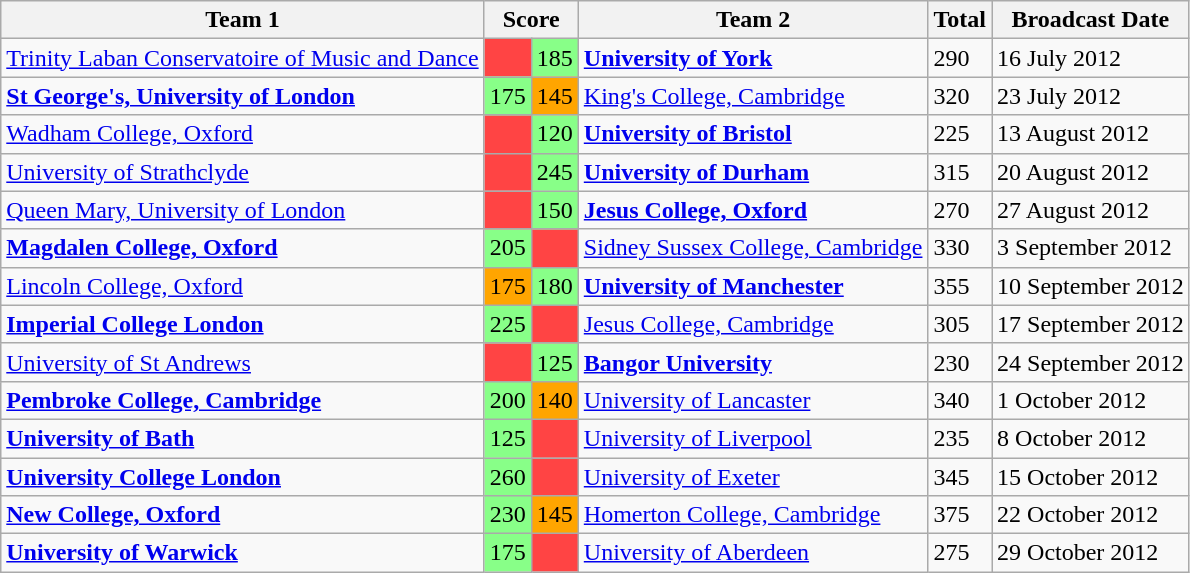<table class="wikitable" border="1">
<tr>
<th>Team 1</th>
<th colspan=2>Score</th>
<th>Team 2</th>
<th>Total</th>
<th>Broadcast Date</th>
</tr>
<tr>
<td><a href='#'>Trinity Laban Conservatoire of Music and Dance</a></td>
<td style="background:#ff4444"></td>
<td style="background:#88ff88">185</td>
<td><strong><a href='#'>University of York</a></strong></td>
<td>290</td>
<td>16 July 2012</td>
</tr>
<tr>
<td><strong><a href='#'>St George's, University of London</a></strong></td>
<td style="background:#88ff88">175</td>
<td style="background:orange">145</td>
<td><a href='#'>King's College, Cambridge</a></td>
<td>320</td>
<td>23 July 2012</td>
</tr>
<tr>
<td><a href='#'>Wadham College, Oxford</a></td>
<td style="background:#ff4444"></td>
<td style="background:#88ff88">120</td>
<td><strong><a href='#'>University of Bristol</a></strong></td>
<td>225</td>
<td>13 August 2012</td>
</tr>
<tr>
<td><a href='#'>University of Strathclyde</a></td>
<td style="background:#ff4444"></td>
<td style="background:#88ff88">245</td>
<td><strong><a href='#'>University of Durham</a></strong></td>
<td>315</td>
<td>20 August 2012</td>
</tr>
<tr>
<td><a href='#'>Queen Mary, University of London</a></td>
<td style="background:#ff4444"></td>
<td style="background:#88ff88">150</td>
<td><strong><a href='#'>Jesus College, Oxford</a></strong></td>
<td>270</td>
<td>27 August 2012</td>
</tr>
<tr>
<td><strong><a href='#'>Magdalen College, Oxford</a></strong></td>
<td style="background:#88ff88">205</td>
<td style="background:#ff4444"></td>
<td><a href='#'>Sidney Sussex College, Cambridge</a></td>
<td>330</td>
<td>3 September 2012</td>
</tr>
<tr>
<td><a href='#'>Lincoln College, Oxford</a></td>
<td style="background:orange">175</td>
<td style="background:#88ff88">180</td>
<td><strong><a href='#'>University of Manchester</a></strong></td>
<td>355</td>
<td>10 September 2012</td>
</tr>
<tr>
<td><strong><a href='#'>Imperial College London</a></strong></td>
<td style="background:#88ff88">225</td>
<td style="background:#ff4444"></td>
<td><a href='#'>Jesus College, Cambridge</a></td>
<td>305</td>
<td>17 September 2012</td>
</tr>
<tr>
<td><a href='#'>University of St Andrews</a></td>
<td style="background:#ff4444"></td>
<td style="background:#88ff88">125</td>
<td><strong><a href='#'>Bangor University</a></strong></td>
<td>230</td>
<td>24 September 2012</td>
</tr>
<tr>
<td><strong><a href='#'>Pembroke College, Cambridge</a></strong></td>
<td style="background:#88ff88">200</td>
<td style="background:orange">140</td>
<td><a href='#'>University of Lancaster</a></td>
<td>340</td>
<td>1 October 2012</td>
</tr>
<tr>
<td><strong><a href='#'>University of Bath</a></strong></td>
<td style="background:#88ff88">125</td>
<td style="background:#ff4444"></td>
<td><a href='#'>University of Liverpool</a></td>
<td>235</td>
<td>8 October 2012</td>
</tr>
<tr>
<td><strong><a href='#'>University College London</a></strong></td>
<td style="background:#88ff88">260</td>
<td style="background:#ff4444"></td>
<td><a href='#'>University of Exeter</a></td>
<td>345</td>
<td>15 October 2012</td>
</tr>
<tr>
<td><strong><a href='#'>New College, Oxford</a></strong></td>
<td style="background:#88ff88">230</td>
<td style="background:orange">145</td>
<td><a href='#'>Homerton College, Cambridge</a></td>
<td>375</td>
<td>22 October 2012</td>
</tr>
<tr>
<td><strong><a href='#'>University of Warwick</a></strong></td>
<td style="background:#88ff88">175</td>
<td style="background:#ff4444"></td>
<td><a href='#'>University of Aberdeen</a></td>
<td>275</td>
<td>29 October 2012</td>
</tr>
</table>
